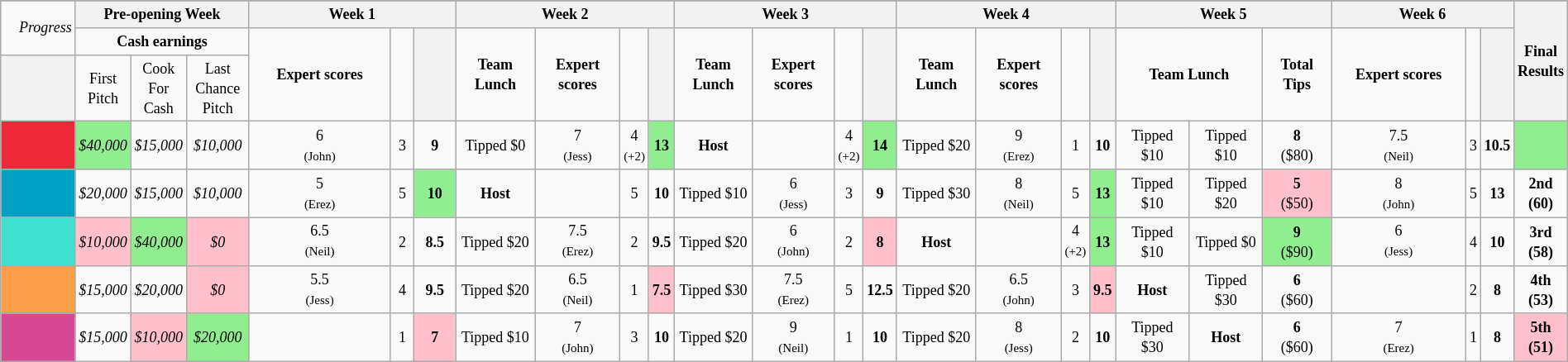<table class="wikitable" style="text-align: center; font-size: 9pt; line-height:16px; width:100%">
<tr valign="top">
</tr>
<tr>
<td rowspan="2" style="text-align: right"><em>Progress</em></td>
<th style="width:10%" colspan="3">Pre-opening Week</th>
<th colspan="3" style="width:15%">Week 1</th>
<th colspan="4" style="width:15%">Week 2</th>
<th colspan="4" style="width:15%">Week 3</th>
<th colspan="4" style="width:15%">Week 4</th>
<th colspan="3" style="width:15%">Week 5</th>
<th colspan="3" style="width:15%">Week 6</th>
<th rowspan="3">Final Results</th>
</tr>
<tr>
<td colspan="3"><strong>Cash earnings</strong></td>
<td rowspan="2"><strong>Expert scores</strong></td>
<td rowspan="2"></td>
<th rowspan="2"></th>
<td rowspan="2"><strong>Team Lunch</strong></td>
<td rowspan="2"><strong>Expert scores</strong></td>
<td rowspan="2"></td>
<th rowspan="2"></th>
<td rowspan="2"><strong>Team Lunch</strong></td>
<td rowspan="2"><strong>Expert scores</strong></td>
<td rowspan="2"></td>
<th rowspan="2"></th>
<td rowspan="2"><strong>Team Lunch</strong></td>
<td rowspan="2"><strong>Expert scores</strong></td>
<td rowspan="2"></td>
<th rowspan="2"></th>
<td colspan="2" rowspan="2"><strong>Team Lunch</strong></td>
<td rowspan="2"><strong>Total Tips</strong></td>
<td rowspan="2"><strong>Expert scores</strong></td>
<td rowspan="2"></td>
<th rowspan="2"></th>
</tr>
<tr>
<th style="width:5%"></th>
<td>First Pitch</td>
<td>Cook For Cash</td>
<td>Last Chance Pitch</td>
</tr>
<tr>
<td bgcolor="ED2939"></td>
<td bgcolor="lightgreen"><em>$40,000</em></td>
<td><em>$15,000</em></td>
<td><em>$10,000</em></td>
<td>6<br><small>(John)</small></td>
<td>3</td>
<td><strong>9</strong></td>
<td>Tipped $0</td>
<td>7<br><small>(Jess)</small></td>
<td>4<br><small>(+2)</small></td>
<td bgcolor="lightgreen"><strong>13</strong></td>
<td><strong>Host</strong></td>
<td></td>
<td>4<br><small>(+2)</small></td>
<td bgcolor="lightgreen"><strong>14</strong></td>
<td>Tipped $20</td>
<td>9<br><small>(Erez)</small></td>
<td>1</td>
<td><strong>10</strong></td>
<td>Tipped $10</td>
<td>Tipped $10</td>
<td><strong>8</strong><br>($80)</td>
<td>7.5<br><small>(Neil)</small></td>
<td>3</td>
<td><strong>10.5</strong></td>
<td bgcolor="lightgreen"></td>
</tr>
<tr>
<td bgcolor="00A0C4"></td>
<td><em>$20,000</em></td>
<td><em>$15,000</em></td>
<td><em>$10,000</em></td>
<td>5<br><small>(Erez)</small></td>
<td>5</td>
<td bgcolor="lightgreen"><strong>10</strong></td>
<td><strong>Host</strong></td>
<td></td>
<td>5</td>
<td><strong>10</strong></td>
<td>Tipped $10</td>
<td>6<br><small>(Jess)</small></td>
<td>3</td>
<td><strong>9</strong></td>
<td>Tipped $30</td>
<td>8<br><small>(Neil)</small></td>
<td>5</td>
<td bgcolor="lightgreen"><strong>13</strong></td>
<td>Tipped $10</td>
<td>Tipped $20</td>
<td bgcolor="pink"><strong>5</strong><br>($50)</td>
<td>8<br><small>(John)</small></td>
<td>5</td>
<td><strong>13</strong></td>
<td><strong>2nd</strong><br><strong>(60)</strong></td>
</tr>
<tr>
<td bgcolor="40E0D0"></td>
<td bgcolor="pink"><em>$10,000</em></td>
<td bgcolor="lightgreen"><em>$40,000</em></td>
<td bgcolor="pink"><em>$0</em></td>
<td>6.5<br><small>(Neil)</small></td>
<td>2</td>
<td><strong>8.5</strong></td>
<td>Tipped $20</td>
<td>7.5<br><small>(Erez)</small></td>
<td>2</td>
<td><strong>9.5</strong></td>
<td>Tipped $20</td>
<td>6<br><small>(John)</small></td>
<td>2</td>
<td bgcolor="pink"><strong>8</strong></td>
<td><strong>Host</strong></td>
<td></td>
<td>4<br><small>(+2)</small></td>
<td bgcolor="lightgreen"><strong>13</strong></td>
<td>Tipped $10</td>
<td>Tipped $0</td>
<td bgcolor="lightgreen"><strong>9</strong><br>($90)</td>
<td>6<br><small>(Jess)</small></td>
<td>4</td>
<td><strong>10</strong></td>
<td><strong>3rd</strong><br><strong>(58)</strong></td>
</tr>
<tr>
<td bgcolor="FC9E49"></td>
<td><em>$15,000</em></td>
<td><em>$20,000</em></td>
<td bgcolor="pink"><em>$0</em></td>
<td>5.5<br><small>(Jess)</small></td>
<td>4</td>
<td><strong>9.5</strong></td>
<td>Tipped $20</td>
<td>6.5<br><small>(Neil)</small></td>
<td>1</td>
<td bgcolor="pink"><strong>7.5</strong></td>
<td>Tipped $30</td>
<td>7.5<br><small>(Erez)</small></td>
<td>5</td>
<td><strong>12.5</strong></td>
<td>Tipped $20</td>
<td>6.5<br><small>(John)</small></td>
<td>3</td>
<td bgcolor="pink"><strong>9.5</strong></td>
<td><strong>Host</strong></td>
<td>Tipped $30</td>
<td><strong>6</strong><br>($60)</td>
<td></td>
<td>2</td>
<td><strong>8</strong></td>
<td><strong>4th</strong><br><strong>(53)</strong></td>
</tr>
<tr>
<td bgcolor="D74894"></td>
<td><em>$15,000</em></td>
<td bgcolor="pink"><em>$10,000</em></td>
<td bgcolor="lightgreen"><em>$20,000</em></td>
<td></td>
<td>1</td>
<td bgcolor="pink"><strong>7</strong></td>
<td>Tipped $10</td>
<td>7<br><small>(John)</small></td>
<td>3</td>
<td><strong>10</strong></td>
<td>Tipped $20</td>
<td>9<br><small>(Neil)</small></td>
<td>1</td>
<td><strong>10</strong></td>
<td>Tipped $20</td>
<td>8<br><small>(Jess)</small></td>
<td>2</td>
<td><strong>10</strong></td>
<td>Tipped $30</td>
<td><strong>Host</strong></td>
<td><strong>6</strong><br>($60)</td>
<td>7<br><small>(Erez)</small></td>
<td>1</td>
<td><strong>8</strong></td>
<td bgcolor="pink"><strong>5th</strong><br><strong>(51)</strong></td>
</tr>
</table>
